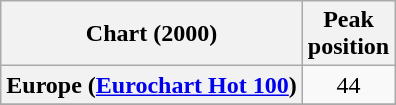<table class="wikitable sortable plainrowheaders" style="text-align:center">
<tr>
<th scope="col">Chart (2000)</th>
<th scope="col">Peak<br>position</th>
</tr>
<tr>
<th scope="row">Europe (<a href='#'>Eurochart Hot 100</a>)</th>
<td>44</td>
</tr>
<tr>
</tr>
<tr>
</tr>
<tr>
</tr>
</table>
